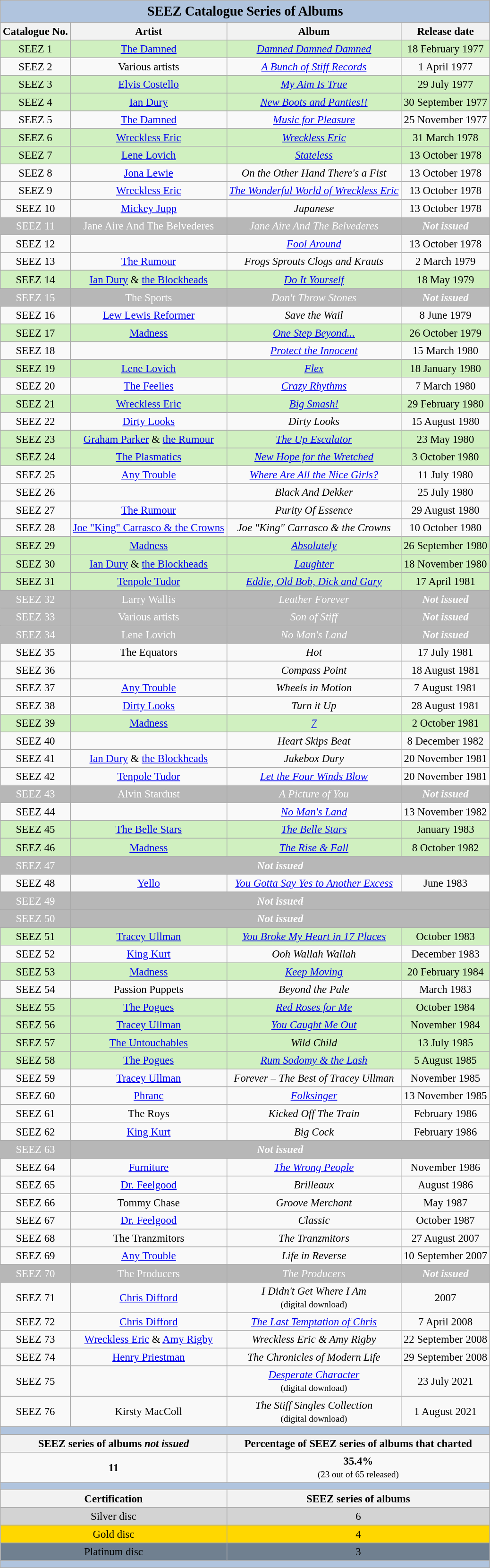<table class="wikitable" style=" text-align:center; font-size:95%;">
<tr align='center' bgcolor="lightsteelblue" style="color:black;font-size:125%;">
<td colspan=4><strong>SEEZ Catalogue Series of Albums</strong></td>
</tr>
<tr>
<th>Catalogue No.</th>
<th>Artist</th>
<th>Album</th>
<th>Release date</th>
</tr>
<tr style="background:#D0F0C0">
<td>SEEZ 1</td>
<td><a href='#'>The Damned</a></td>
<td><em><a href='#'>Damned Damned Damned</a></em></td>
<td>18 February 1977</td>
</tr>
<tr>
<td>SEEZ 2</td>
<td>Various artists</td>
<td><em><a href='#'>A Bunch of Stiff Records</a></em></td>
<td>1 April 1977</td>
</tr>
<tr style="background:#D0F0C0">
<td>SEEZ 3</td>
<td><a href='#'>Elvis Costello</a></td>
<td> <em><a href='#'>My Aim Is True</a></em></td>
<td>29 July 1977</td>
</tr>
<tr style="background:#D0F0C0">
<td>SEEZ 4</td>
<td><a href='#'>Ian Dury</a></td>
<td> <em><a href='#'>New Boots and Panties!!</a></em></td>
<td>30 September 1977</td>
</tr>
<tr>
<td>SEEZ 5</td>
<td><a href='#'>The Damned</a></td>
<td><em><a href='#'>Music for Pleasure</a></em></td>
<td>25 November 1977</td>
</tr>
<tr style="background:#D0F0C0">
<td>SEEZ 6</td>
<td><a href='#'>Wreckless Eric</a></td>
<td><em><a href='#'>Wreckless Eric</a></em></td>
<td>31 March 1978</td>
</tr>
<tr style="background:#D0F0C0">
<td>SEEZ 7</td>
<td><a href='#'>Lene Lovich</a></td>
<td><em><a href='#'>Stateless</a></em></td>
<td>13 October 1978</td>
</tr>
<tr>
<td>SEEZ 8</td>
<td><a href='#'>Jona Lewie</a></td>
<td><em>On the Other Hand There's a Fist</em></td>
<td>13 October 1978</td>
</tr>
<tr>
<td>SEEZ 9</td>
<td><a href='#'>Wreckless Eric</a></td>
<td><em><a href='#'>The Wonderful World of Wreckless Eric</a></em></td>
<td>13 October 1978</td>
</tr>
<tr>
<td>SEEZ 10</td>
<td><a href='#'>Mickey Jupp</a></td>
<td><em>Jupanese</em></td>
<td>13 October 1978</td>
</tr>
<tr align='center' bgcolor="#b7b7b7" style="color:white;">
<td>SEEZ 11</td>
<td>Jane Aire And The Belvederes</td>
<td><em>Jane Aire And The Belvederes</em></td>
<td><strong><em>Not issued</em></strong></td>
</tr>
<tr>
<td>SEEZ 12</td>
<td></td>
<td><em><a href='#'>Fool Around</a></em></td>
<td>13 October 1978</td>
</tr>
<tr>
<td>SEEZ 13</td>
<td><a href='#'>The Rumour</a></td>
<td><em>Frogs Sprouts Clogs and Krauts</em></td>
<td>2 March 1979</td>
</tr>
<tr style="background:#D0F0C0">
<td>SEEZ 14</td>
<td><a href='#'>Ian Dury</a> & <a href='#'>the Blockheads</a></td>
<td> <em><a href='#'>Do It Yourself</a></em></td>
<td>18 May 1979</td>
</tr>
<tr align='center' bgcolor="#b7b7b7" style="color:white;">
<td>SEEZ 15</td>
<td>The Sports</td>
<td><em>Don't Throw Stones</em></td>
<td><strong><em>Not issued</em></strong></td>
</tr>
<tr>
<td>SEEZ 16</td>
<td><a href='#'>Lew Lewis Reformer</a></td>
<td><em>Save the Wail</em></td>
<td>8 June 1979</td>
</tr>
<tr style="background:#D0F0C0">
<td>SEEZ 17</td>
<td><a href='#'>Madness</a></td>
<td> <em><a href='#'>One Step Beyond...</a></em></td>
<td>26 October 1979</td>
</tr>
<tr>
<td>SEEZ 18</td>
<td></td>
<td><em><a href='#'>Protect the Innocent</a></em></td>
<td>15 March 1980</td>
</tr>
<tr style="background:#D0F0C0">
<td>SEEZ 19</td>
<td><a href='#'>Lene Lovich</a></td>
<td><em><a href='#'>Flex</a></em></td>
<td>18 January 1980</td>
</tr>
<tr>
<td>SEEZ 20</td>
<td><a href='#'>The Feelies</a></td>
<td><em><a href='#'>Crazy Rhythms</a></em></td>
<td>7 March 1980</td>
</tr>
<tr style="background:#D0F0C0">
<td>SEEZ 21</td>
<td><a href='#'>Wreckless Eric</a></td>
<td><em><a href='#'>Big Smash!</a></em></td>
<td>29 February 1980</td>
</tr>
<tr>
<td>SEEZ 22</td>
<td><a href='#'>Dirty Looks</a></td>
<td><em>Dirty Looks</em></td>
<td>15 August 1980</td>
</tr>
<tr style="background:#D0F0C0">
<td>SEEZ 23</td>
<td><a href='#'>Graham Parker</a> & <a href='#'>the Rumour</a></td>
<td><em><a href='#'>The Up Escalator</a></em></td>
<td>23 May 1980</td>
</tr>
<tr style="background:#D0F0C0">
<td>SEEZ 24</td>
<td><a href='#'>The Plasmatics</a></td>
<td><em><a href='#'>New Hope for the Wretched</a></em></td>
<td>3 October 1980</td>
</tr>
<tr>
<td>SEEZ 25</td>
<td><a href='#'>Any Trouble</a></td>
<td><em><a href='#'>Where Are All the Nice Girls?</a></em></td>
<td>11 July 1980</td>
</tr>
<tr>
<td>SEEZ 26</td>
<td></td>
<td><em>Black And Dekker</em></td>
<td>25 July 1980</td>
</tr>
<tr>
<td>SEEZ 27</td>
<td><a href='#'>The Rumour</a></td>
<td><em>Purity Of Essence</em></td>
<td>29 August 1980</td>
</tr>
<tr>
<td>SEEZ 28</td>
<td><a href='#'>Joe "King" Carrasco & the Crowns</a></td>
<td><em>Joe "King" Carrasco & the Crowns</em></td>
<td>10 October 1980</td>
</tr>
<tr style="background:#D0F0C0">
<td>SEEZ 29</td>
<td><a href='#'>Madness</a></td>
<td> <em><a href='#'>Absolutely</a></em></td>
<td>26 September 1980</td>
</tr>
<tr style="background:#D0F0C0">
<td>SEEZ 30</td>
<td><a href='#'>Ian Dury</a> & <a href='#'>the Blockheads</a></td>
<td> <em><a href='#'>Laughter</a></em></td>
<td>18 November 1980</td>
</tr>
<tr style="background:#D0F0C0">
<td>SEEZ 31</td>
<td><a href='#'>Tenpole Tudor</a></td>
<td><em><a href='#'>Eddie, Old Bob, Dick and Gary</a></em></td>
<td>17 April 1981</td>
</tr>
<tr align='center' bgcolor="#b7b7b7" style="color:white;">
<td>SEEZ 32</td>
<td>Larry Wallis</td>
<td><em>Leather Forever</em></td>
<td><strong><em>Not issued</em></strong></td>
</tr>
<tr align='center' bgcolor="#b7b7b7" style="color:white;">
<td>SEEZ 33</td>
<td>Various artists</td>
<td><em>Son of Stiff</em></td>
<td><strong><em>Not issued</em></strong></td>
</tr>
<tr align='center' bgcolor="#b7b7b7" style="color:white;">
<td>SEEZ 34</td>
<td>Lene Lovich</td>
<td><em>No Man's Land</em></td>
<td><strong><em>Not issued</em></strong></td>
</tr>
<tr>
<td>SEEZ 35</td>
<td>The Equators</td>
<td><em>Hot</em></td>
<td>17 July 1981</td>
</tr>
<tr>
<td>SEEZ 36</td>
<td></td>
<td><em>Compass Point</em></td>
<td>18 August 1981</td>
</tr>
<tr>
<td>SEEZ 37</td>
<td><a href='#'>Any Trouble</a></td>
<td><em>Wheels in Motion</em></td>
<td>7 August 1981</td>
</tr>
<tr>
<td>SEEZ 38</td>
<td><a href='#'>Dirty Looks</a></td>
<td><em>Turn it Up</em></td>
<td>28 August 1981</td>
</tr>
<tr style="background:#D0F0C0">
<td>SEEZ 39</td>
<td><a href='#'>Madness</a></td>
<td> <em><a href='#'>7</a></em></td>
<td>2 October 1981</td>
</tr>
<tr>
<td>SEEZ 40</td>
<td></td>
<td><em>Heart Skips Beat</em></td>
<td>8 December 1982</td>
</tr>
<tr>
<td>SEEZ 41</td>
<td><a href='#'>Ian Dury</a> & <a href='#'>the Blockheads</a></td>
<td><em>Jukebox Dury</em></td>
<td>20 November 1981</td>
</tr>
<tr>
<td>SEEZ 42</td>
<td><a href='#'>Tenpole Tudor</a></td>
<td><em><a href='#'>Let the Four Winds Blow</a></em></td>
<td>20 November 1981</td>
</tr>
<tr align='center' bgcolor="#b7b7b7" style="color:white;">
<td>SEEZ 43</td>
<td>Alvin Stardust</td>
<td><em>A Picture of You</em></td>
<td><strong><em>Not issued</em></strong></td>
</tr>
<tr>
<td>SEEZ 44</td>
<td></td>
<td><em><a href='#'>No Man's Land</a></em></td>
<td>13 November 1982</td>
</tr>
<tr style="background:#D0F0C0">
<td>SEEZ 45</td>
<td><a href='#'>The Belle Stars</a></td>
<td> <em><a href='#'>The Belle Stars</a></em></td>
<td>January 1983</td>
</tr>
<tr style="background:#D0F0C0">
<td>SEEZ 46</td>
<td><a href='#'>Madness</a></td>
<td> <em><a href='#'>The Rise & Fall</a></em></td>
<td>8 October 1982</td>
</tr>
<tr align='center' bgcolor="#b7b7b7" style="color:white;">
<td>SEEZ 47</td>
<td colspan=3 align=center><strong><em>Not issued</em></strong></td>
</tr>
<tr>
<td>SEEZ 48</td>
<td><a href='#'>Yello</a></td>
<td><em><a href='#'>You Gotta Say Yes to Another Excess</a></em></td>
<td>June 1983</td>
</tr>
<tr align='center' bgcolor="#b7b7b7" style="color:white;">
<td>SEEZ 49</td>
<td colspan=3 align=center><strong><em>Not issued</em></strong></td>
</tr>
<tr align='center' bgcolor="#b7b7b7" style="color:white;">
<td>SEEZ 50</td>
<td colspan=3 align=center><strong><em>Not issued</em></strong></td>
</tr>
<tr style="background:#D0F0C0">
<td>SEEZ 51</td>
<td><a href='#'>Tracey Ullman</a></td>
<td> <em><a href='#'>You Broke My Heart in 17 Places</a></em></td>
<td>October 1983</td>
</tr>
<tr>
<td>SEEZ 52</td>
<td><a href='#'>King Kurt</a></td>
<td><em>Ooh Wallah Wallah</em></td>
<td>December 1983</td>
</tr>
<tr style="background:#D0F0C0">
<td>SEEZ 53</td>
<td><a href='#'>Madness</a></td>
<td> <em><a href='#'>Keep Moving</a></em></td>
<td>20 February 1984</td>
</tr>
<tr>
<td>SEEZ 54</td>
<td>Passion Puppets</td>
<td><em>Beyond the Pale</em></td>
<td>March 1983</td>
</tr>
<tr style="background:#D0F0C0">
<td>SEEZ 55</td>
<td><a href='#'>The Pogues</a></td>
<td> <em><a href='#'>Red Roses for Me</a></em></td>
<td>October 1984</td>
</tr>
<tr style="background:#D0F0C0">
<td>SEEZ 56</td>
<td><a href='#'>Tracey Ullman</a></td>
<td><em><a href='#'>You Caught Me Out</a></em></td>
<td>November 1984</td>
</tr>
<tr style="background:#D0F0C0">
<td>SEEZ 57</td>
<td><a href='#'>The Untouchables</a></td>
<td><em>Wild Child</em></td>
<td>13 July 1985</td>
</tr>
<tr style="background:#D0F0C0">
<td>SEEZ 58</td>
<td><a href='#'>The Pogues</a></td>
<td> <em><a href='#'>Rum Sodomy & the Lash</a></em></td>
<td>5 August 1985</td>
</tr>
<tr>
<td>SEEZ 59</td>
<td><a href='#'>Tracey Ullman</a></td>
<td><em>Forever – The Best of Tracey Ullman</em></td>
<td>November 1985</td>
</tr>
<tr>
<td>SEEZ 60</td>
<td><a href='#'>Phranc</a></td>
<td><em><a href='#'>Folksinger</a></em></td>
<td>13 November 1985</td>
</tr>
<tr>
<td>SEEZ 61</td>
<td>The Roys</td>
<td><em>Kicked Off The Train</em></td>
<td>February 1986</td>
</tr>
<tr>
<td>SEEZ 62</td>
<td><a href='#'>King Kurt</a></td>
<td><em>Big Cock</em></td>
<td>February 1986</td>
</tr>
<tr align='center' bgcolor="#b7b7b7" style="color:white;">
<td>SEEZ 63</td>
<td colspan=3 align=center><strong><em>Not issued</em></strong></td>
</tr>
<tr>
<td>SEEZ 64</td>
<td><a href='#'>Furniture</a></td>
<td><em><a href='#'>The Wrong People</a></em></td>
<td>November 1986</td>
</tr>
<tr>
<td>SEEZ 65</td>
<td><a href='#'>Dr. Feelgood</a></td>
<td><em>Brilleaux</em></td>
<td>August 1986</td>
</tr>
<tr>
<td>SEEZ 66</td>
<td>Tommy Chase</td>
<td><em>Groove Merchant</em></td>
<td>May 1987</td>
</tr>
<tr>
<td>SEEZ 67</td>
<td><a href='#'>Dr. Feelgood</a></td>
<td><em>Classic</em></td>
<td>October 1987</td>
</tr>
<tr>
<td>SEEZ 68</td>
<td>The Tranzmitors</td>
<td><em>The Tranzmitors</em></td>
<td>27 August 2007</td>
</tr>
<tr>
<td>SEEZ 69</td>
<td><a href='#'>Any Trouble</a></td>
<td><em>Life in Reverse</em></td>
<td>10 September 2007</td>
</tr>
<tr align='center' bgcolor="#b7b7b7" style="color:white;">
<td>SEEZ 70</td>
<td>The Producers</td>
<td><em>The Producers</em></td>
<td><strong><em>Not issued</em></strong></td>
</tr>
<tr>
<td>SEEZ 71</td>
<td><a href='#'>Chris Difford</a></td>
<td><em>I Didn't Get Where I Am</em><br><small>(digital download)</small></td>
<td>2007</td>
</tr>
<tr>
<td>SEEZ 72</td>
<td><a href='#'>Chris Difford</a></td>
<td><em><a href='#'>The Last Temptation of Chris</a></em></td>
<td>7 April 2008</td>
</tr>
<tr>
<td>SEEZ 73</td>
<td><a href='#'>Wreckless Eric</a> & <a href='#'>Amy Rigby</a></td>
<td><em>Wreckless Eric & Amy Rigby</em></td>
<td>22 September 2008</td>
</tr>
<tr>
<td>SEEZ 74</td>
<td><a href='#'>Henry Priestman</a></td>
<td><em>The Chronicles of Modern Life</em></td>
<td>29 September 2008</td>
</tr>
<tr>
<td>SEEZ 75</td>
<td></td>
<td><em><a href='#'>Desperate Character</a></em><br><small>(digital download)</small></td>
<td>23 July 2021</td>
</tr>
<tr>
<td>SEEZ 76</td>
<td>Kirsty MacColl</td>
<td><em>The Stiff Singles Collection</em><br><small>(digital download)</small></td>
<td>1 August 2021</td>
</tr>
<tr align='center' bgcolor="lightsteelblue" style="color:#b7b7b7;font-size:150%;">
<td colspan=4></td>
</tr>
<tr>
</tr>
<tr>
<th colspan=2>SEEZ series of albums <strong><em>not issued</em></strong></th>
<th colspan=2>Percentage of SEEZ series of albums that charted</th>
</tr>
<tr>
<td colspan=2><strong>11</strong></td>
<td colspan="2"><strong>35.4%</strong><br><small>(23 out of 65 released)</small></td>
</tr>
<tr align='center' bgcolor="	lightsteelblue" style="color:#b7b7b7;font-size:150%;">
<td colspan=4></td>
</tr>
<tr>
<th colspan=2>Certification</th>
<th colspan=2>SEEZ series of albums</th>
</tr>
<tr align='center' bgcolor="#D3D3D3">
<td colspan=2> Silver disc</td>
<td colspan="2">6</td>
</tr>
<tr align='center' bgcolor="#FFD700">
<td colspan=2> Gold disc</td>
<td colspan="2">4</td>
</tr>
<tr align='center' bgcolor="#708090">
<td colspan=2><span>Platinum disc </span></td>
<td colspan="2"><span>3</span></td>
</tr>
<tr align='center' bgcolor="lightsteelblue" style="color:black;font-size:150%;">
<td colspan=4></td>
</tr>
</table>
